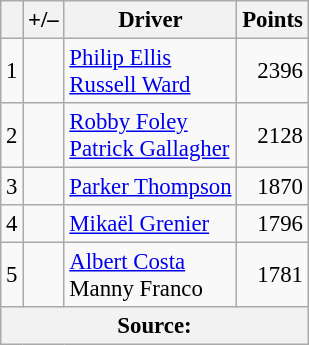<table class="wikitable" style="font-size: 95%;">
<tr>
<th scope="col"></th>
<th scope="col">+/–</th>
<th scope="col">Driver</th>
<th scope="col">Points</th>
</tr>
<tr>
<td align=center>1</td>
<td align=left></td>
<td> <a href='#'>Philip Ellis</a><br> <a href='#'>Russell Ward</a></td>
<td align=right>2396</td>
</tr>
<tr>
<td align=center>2</td>
<td align=left></td>
<td> <a href='#'>Robby Foley</a><br> <a href='#'>Patrick Gallagher</a></td>
<td align=right>2128</td>
</tr>
<tr>
<td align=center>3</td>
<td align=left></td>
<td> <a href='#'>Parker Thompson</a></td>
<td align=right>1870</td>
</tr>
<tr>
<td align=center>4</td>
<td align=left></td>
<td> <a href='#'>Mikaël Grenier</a></td>
<td align=right>1796</td>
</tr>
<tr>
<td align=center>5</td>
<td align=left></td>
<td> <a href='#'>Albert Costa</a><br> Manny Franco</td>
<td align=right>1781</td>
</tr>
<tr>
<th colspan=5>Source:</th>
</tr>
</table>
